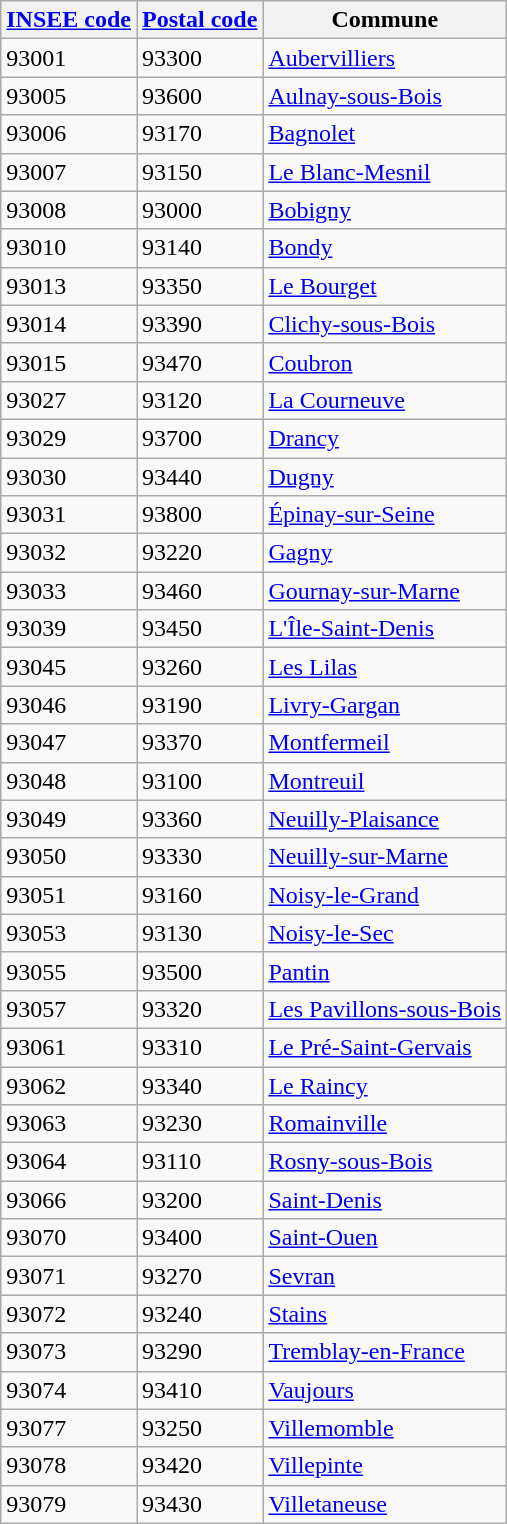<table class="wikitable sortable">
<tr>
<th><a href='#'>INSEE code</a></th>
<th><a href='#'>Postal code</a></th>
<th>Commune</th>
</tr>
<tr>
<td>93001</td>
<td>93300</td>
<td><a href='#'>Aubervilliers</a></td>
</tr>
<tr>
<td>93005</td>
<td>93600</td>
<td><a href='#'>Aulnay-sous-Bois</a></td>
</tr>
<tr>
<td>93006</td>
<td>93170</td>
<td><a href='#'>Bagnolet</a></td>
</tr>
<tr>
<td>93007</td>
<td>93150</td>
<td><a href='#'>Le Blanc-Mesnil</a></td>
</tr>
<tr>
<td>93008</td>
<td>93000</td>
<td><a href='#'>Bobigny</a></td>
</tr>
<tr>
<td>93010</td>
<td>93140</td>
<td><a href='#'>Bondy</a></td>
</tr>
<tr>
<td>93013</td>
<td>93350</td>
<td><a href='#'>Le Bourget</a></td>
</tr>
<tr>
<td>93014</td>
<td>93390</td>
<td><a href='#'>Clichy-sous-Bois</a></td>
</tr>
<tr>
<td>93015</td>
<td>93470</td>
<td><a href='#'>Coubron</a></td>
</tr>
<tr>
<td>93027</td>
<td>93120</td>
<td><a href='#'>La Courneuve</a></td>
</tr>
<tr>
<td>93029</td>
<td>93700</td>
<td><a href='#'>Drancy</a></td>
</tr>
<tr>
<td>93030</td>
<td>93440</td>
<td><a href='#'>Dugny</a></td>
</tr>
<tr>
<td>93031</td>
<td>93800</td>
<td><a href='#'>Épinay-sur-Seine</a></td>
</tr>
<tr>
<td>93032</td>
<td>93220</td>
<td><a href='#'>Gagny</a></td>
</tr>
<tr>
<td>93033</td>
<td>93460</td>
<td><a href='#'>Gournay-sur-Marne</a></td>
</tr>
<tr>
<td>93039</td>
<td>93450</td>
<td><a href='#'>L'Île-Saint-Denis</a></td>
</tr>
<tr>
<td>93045</td>
<td>93260</td>
<td><a href='#'>Les Lilas</a></td>
</tr>
<tr>
<td>93046</td>
<td>93190</td>
<td><a href='#'>Livry-Gargan</a></td>
</tr>
<tr>
<td>93047</td>
<td>93370</td>
<td><a href='#'>Montfermeil</a></td>
</tr>
<tr>
<td>93048</td>
<td>93100</td>
<td><a href='#'>Montreuil</a></td>
</tr>
<tr>
<td>93049</td>
<td>93360</td>
<td><a href='#'>Neuilly-Plaisance</a></td>
</tr>
<tr>
<td>93050</td>
<td>93330</td>
<td><a href='#'>Neuilly-sur-Marne</a></td>
</tr>
<tr>
<td>93051</td>
<td>93160</td>
<td><a href='#'>Noisy-le-Grand</a></td>
</tr>
<tr>
<td>93053</td>
<td>93130</td>
<td><a href='#'>Noisy-le-Sec</a></td>
</tr>
<tr>
<td>93055</td>
<td>93500</td>
<td><a href='#'>Pantin</a></td>
</tr>
<tr>
<td>93057</td>
<td>93320</td>
<td><a href='#'>Les Pavillons-sous-Bois</a></td>
</tr>
<tr>
<td>93061</td>
<td>93310</td>
<td><a href='#'>Le Pré-Saint-Gervais</a></td>
</tr>
<tr>
<td>93062</td>
<td>93340</td>
<td><a href='#'>Le Raincy</a></td>
</tr>
<tr>
<td>93063</td>
<td>93230</td>
<td><a href='#'>Romainville</a></td>
</tr>
<tr>
<td>93064</td>
<td>93110</td>
<td><a href='#'>Rosny-sous-Bois</a></td>
</tr>
<tr>
<td>93066</td>
<td>93200</td>
<td><a href='#'>Saint-Denis</a></td>
</tr>
<tr>
<td>93070</td>
<td>93400</td>
<td><a href='#'>Saint-Ouen</a></td>
</tr>
<tr>
<td>93071</td>
<td>93270</td>
<td><a href='#'>Sevran</a></td>
</tr>
<tr>
<td>93072</td>
<td>93240</td>
<td><a href='#'>Stains</a></td>
</tr>
<tr>
<td>93073</td>
<td>93290</td>
<td><a href='#'>Tremblay-en-France</a></td>
</tr>
<tr>
<td>93074</td>
<td>93410</td>
<td><a href='#'>Vaujours</a></td>
</tr>
<tr>
<td>93077</td>
<td>93250</td>
<td><a href='#'>Villemomble</a></td>
</tr>
<tr>
<td>93078</td>
<td>93420</td>
<td><a href='#'>Villepinte</a></td>
</tr>
<tr>
<td>93079</td>
<td>93430</td>
<td><a href='#'>Villetaneuse</a></td>
</tr>
</table>
